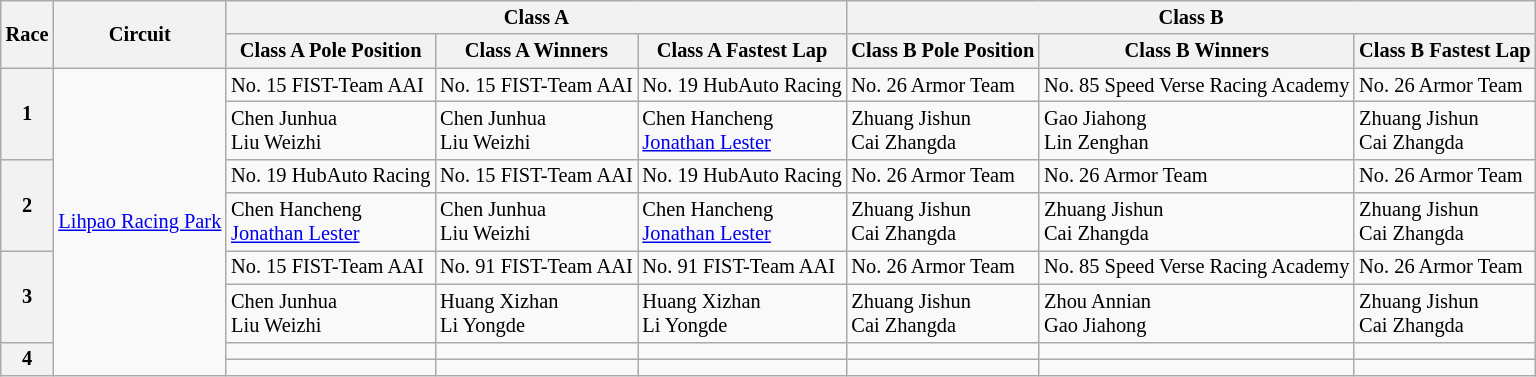<table class="wikitable" style="font-size:85%;">
<tr>
<th rowspan="2">Race</th>
<th rowspan="2">Circuit</th>
<th colspan="3">Class A</th>
<th colspan="3">Class B</th>
</tr>
<tr>
<th>Class A Pole Position</th>
<th>Class A Winners</th>
<th>Class A Fastest Lap</th>
<th>Class B Pole Position</th>
<th>Class B Winners</th>
<th>Class B Fastest Lap</th>
</tr>
<tr>
<th rowspan="2">1</th>
<td rowspan="8"> <a href='#'>Lihpao Racing Park</a></td>
<td> No. 15 FIST-Team AAI</td>
<td> No. 15 FIST-Team AAI</td>
<td> No. 19 HubAuto Racing</td>
<td> No. 26 Armor Team</td>
<td> No. 85 Speed Verse Racing Academy</td>
<td> No. 26 Armor Team</td>
</tr>
<tr>
<td> Chen Junhua<br> Liu Weizhi</td>
<td> Chen Junhua<br> Liu Weizhi</td>
<td> Chen Hancheng<br> <a href='#'>Jonathan Lester</a></td>
<td> Zhuang Jishun<br> Cai Zhangda</td>
<td> Gao Jiahong<br> Lin Zenghan</td>
<td> Zhuang Jishun<br> Cai Zhangda</td>
</tr>
<tr>
<th rowspan="2">2</th>
<td> No. 19 HubAuto Racing</td>
<td> No. 15 FIST-Team AAI</td>
<td> No. 19 HubAuto Racing</td>
<td> No. 26 Armor Team</td>
<td> No. 26 Armor Team</td>
<td> No. 26 Armor Team</td>
</tr>
<tr>
<td> Chen Hancheng<br> <a href='#'>Jonathan Lester</a></td>
<td> Chen Junhua<br> Liu Weizhi</td>
<td> Chen Hancheng<br> <a href='#'>Jonathan Lester</a></td>
<td> Zhuang Jishun<br> Cai Zhangda</td>
<td> Zhuang Jishun<br> Cai Zhangda</td>
<td> Zhuang Jishun<br> Cai Zhangda</td>
</tr>
<tr>
<th rowspan="2">3</th>
<td> No. 15 FIST-Team AAI</td>
<td> No. 91 FIST-Team AAI</td>
<td> No. 91 FIST-Team AAI</td>
<td> No. 26 Armor Team</td>
<td> No. 85 Speed Verse Racing Academy</td>
<td> No. 26 Armor Team</td>
</tr>
<tr>
<td> Chen Junhua<br> Liu Weizhi</td>
<td> Huang Xizhan<br> Li Yongde</td>
<td> Huang Xizhan<br> Li Yongde</td>
<td> Zhuang Jishun<br> Cai Zhangda</td>
<td> Zhou Annian<br> Gao Jiahong</td>
<td> Zhuang Jishun<br> Cai Zhangda</td>
</tr>
<tr>
<th rowspan="2">4</th>
<td></td>
<td></td>
<td></td>
<td></td>
<td></td>
<td></td>
</tr>
<tr>
<td></td>
<td></td>
<td></td>
<td></td>
<td></td>
<td></td>
</tr>
</table>
